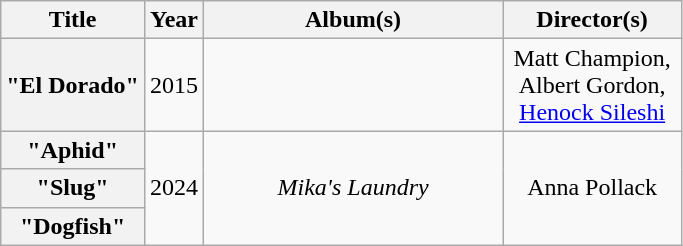<table class="wikitable plainrowheaders" style="text-align:center;">
<tr>
<th scope="col">Title</th>
<th scope="col" style="width:2em;">Year</th>
<th scope="col" style="width:12em;">Album(s)</th>
<th scope="col" style="width:7em;">Director(s)</th>
</tr>
<tr>
<th scope="row">"El Dorado"</th>
<td>2015</td>
<td></td>
<td>Matt Champion, Albert Gordon, <a href='#'>Henock Sileshi</a></td>
</tr>
<tr>
<th scope="row">"Aphid"<br></th>
<td rowspan="3">2024</td>
<td rowspan="3"><em>Mika's Laundry</em></td>
<td rowspan="3">Anna Pollack</td>
</tr>
<tr>
<th scope="row">"Slug"</th>
</tr>
<tr>
<th scope="row">"Dogfish"</th>
</tr>
</table>
